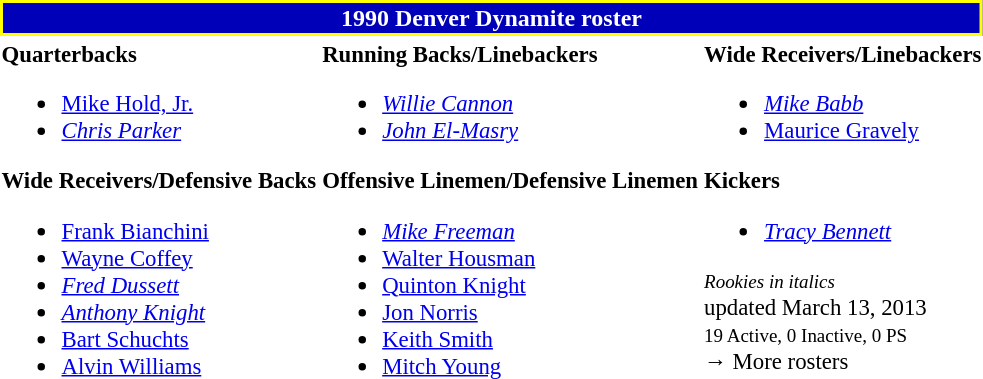<table class="toccolours" style="text-align: left;">
<tr>
<th colspan="7" style="background:#0000B8; border:2px solid yellow; color:white; text-align:center;">1990 Denver Dynamite roster</th>
</tr>
<tr>
<td style="font-size: 95%;" valign="top"><strong>Quarterbacks</strong><br><ul><li> <a href='#'>Mike Hold, Jr.</a></li><li> <em><a href='#'>Chris Parker</a></em></li></ul><strong>Wide Receivers/Defensive Backs</strong><ul><li> <a href='#'>Frank Bianchini</a></li><li> <a href='#'>Wayne Coffey</a></li><li> <em><a href='#'>Fred Dussett</a></em></li><li> <em><a href='#'>Anthony Knight</a></em></li><li> <a href='#'>Bart Schuchts</a></li><li> <a href='#'>Alvin Williams</a></li></ul></td>
<td style="font-size: 95%;" valign="top"><strong>Running Backs/Linebackers</strong><br><ul><li> <em><a href='#'>Willie Cannon</a></em></li><li> <em><a href='#'>John El-Masry</a></em></li></ul><strong>Offensive Linemen/Defensive Linemen</strong><ul><li> <em><a href='#'>Mike Freeman</a></em></li><li> <a href='#'>Walter Housman</a></li><li> <a href='#'>Quinton Knight</a></li><li> <a href='#'>Jon Norris</a></li><li> <a href='#'>Keith Smith</a></li><li> <a href='#'>Mitch Young</a></li></ul></td>
<td style="font-size: 95%;" valign="top"><strong>Wide Receivers/Linebackers</strong><br><ul><li> <em><a href='#'>Mike Babb</a></em></li><li> <a href='#'>Maurice Gravely</a></li></ul><strong>Kickers</strong><ul><li> <em><a href='#'>Tracy Bennett</a></em></li></ul><small><em>Rookies in italics</em></small><br>
 updated March 13, 2013<br>
<small>19 Active, 0 Inactive, 0 PS</small><br>→ More rosters</td>
</tr>
<tr>
</tr>
</table>
